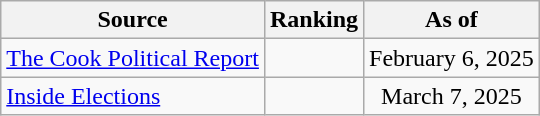<table class="wikitable" style="text-align:center">
<tr>
<th>Source</th>
<th>Ranking</th>
<th>As of</th>
</tr>
<tr>
<td align=left><a href='#'>The Cook Political Report</a></td>
<td></td>
<td>February 6, 2025</td>
</tr>
<tr>
<td align=left><a href='#'>Inside Elections</a></td>
<td></td>
<td>March 7, 2025</td>
</tr>
</table>
